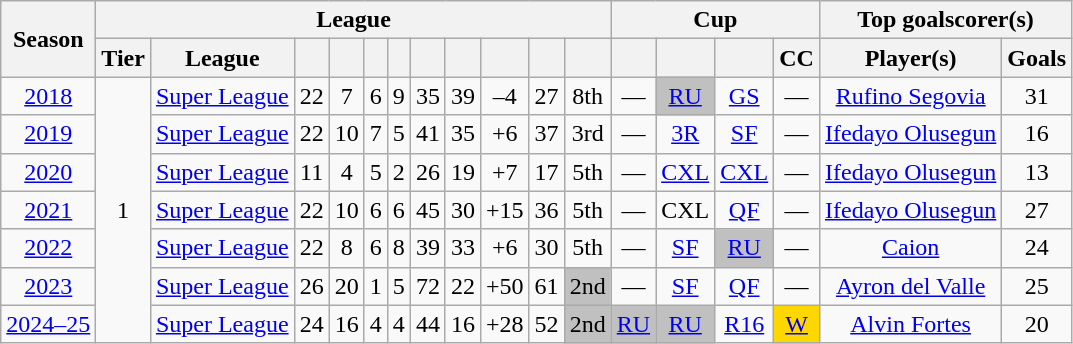<table class="wikitable sortable" style="text-align: center;">
<tr>
<th rowspan="2">Season</th>
<th colspan="11">League</th>
<th colspan="4">Cup</th>
<th colspan="2">Top goalscorer(s)</th>
</tr>
<tr>
<th>Tier</th>
<th>League</th>
<th></th>
<th></th>
<th></th>
<th></th>
<th></th>
<th></th>
<th></th>
<th></th>
<th></th>
<th></th>
<th></th>
<th></th>
<th>CC</th>
<th>Player(s)</th>
<th>Goals</th>
</tr>
<tr>
<td><a href='#'>2018</a></td>
<td rowspan="7">1</td>
<td><a href='#'>Super League</a></td>
<td>22</td>
<td>7</td>
<td>6</td>
<td>9</td>
<td>35</td>
<td>39</td>
<td>–4</td>
<td>27</td>
<td>8th</td>
<td>—</td>
<td style="background:silver;"><a href='#'>RU</a></td>
<td><a href='#'>GS</a></td>
<td>—</td>
<td> <a href='#'>Rufino Segovia</a></td>
<td align="center">31</td>
</tr>
<tr>
<td><a href='#'>2019</a></td>
<td><a href='#'>Super League</a></td>
<td>22</td>
<td>10</td>
<td>7</td>
<td>5</td>
<td>41</td>
<td>35</td>
<td>+6</td>
<td>37</td>
<td>3rd</td>
<td>—</td>
<td><a href='#'>3R</a></td>
<td><a href='#'>SF</a></td>
<td>—</td>
<td> <a href='#'>Ifedayo Olusegun</a></td>
<td>16</td>
</tr>
<tr>
<td><a href='#'>2020</a></td>
<td><a href='#'>Super League</a></td>
<td>11</td>
<td>4</td>
<td>5</td>
<td>2</td>
<td>26</td>
<td>19</td>
<td>+7</td>
<td>17</td>
<td>5th</td>
<td>—</td>
<td><a href='#'>CXL</a></td>
<td><a href='#'>CXL</a></td>
<td>—</td>
<td> <a href='#'>Ifedayo Olusegun</a></td>
<td>13</td>
</tr>
<tr>
<td><a href='#'>2021</a></td>
<td><a href='#'>Super League</a></td>
<td>22</td>
<td>10</td>
<td>6</td>
<td>6</td>
<td>45</td>
<td>30</td>
<td>+15</td>
<td>36</td>
<td>5th</td>
<td>—</td>
<td>CXL</td>
<td><a href='#'>QF</a></td>
<td>—</td>
<td> <a href='#'>Ifedayo Olusegun</a></td>
<td>27</td>
</tr>
<tr>
<td><a href='#'>2022</a></td>
<td><a href='#'>Super League</a></td>
<td>22</td>
<td>8</td>
<td>6</td>
<td>8</td>
<td>39</td>
<td>33</td>
<td>+6</td>
<td>30</td>
<td>5th</td>
<td>—</td>
<td><a href='#'>SF</a></td>
<td style="background:silver;"><a href='#'>RU</a></td>
<td>—</td>
<td> <a href='#'>Caion</a></td>
<td>24</td>
</tr>
<tr>
<td><a href='#'>2023</a></td>
<td><a href='#'>Super League</a></td>
<td>26</td>
<td>20</td>
<td>1</td>
<td>5</td>
<td>72</td>
<td>22</td>
<td>+50</td>
<td>61</td>
<td style="background:silver;">2nd</td>
<td>—</td>
<td><a href='#'>SF</a></td>
<td><a href='#'>QF</a></td>
<td>—</td>
<td> <a href='#'>Ayron del Valle</a></td>
<td>25</td>
</tr>
<tr>
<td><a href='#'>2024–25</a></td>
<td><a href='#'>Super League</a></td>
<td>24</td>
<td>16</td>
<td>4</td>
<td>4</td>
<td>44</td>
<td>16</td>
<td>+28</td>
<td>52</td>
<td style="background:silver;">2nd</td>
<td style="background:silver;"><a href='#'>RU</a></td>
<td style="background:silver;"><a href='#'>RU</a></td>
<td><a href='#'>R16</a></td>
<td style="background:gold;"><a href='#'>W</a></td>
<td> <a href='#'>Alvin Fortes</a></td>
<td>20</td>
</tr>
</table>
